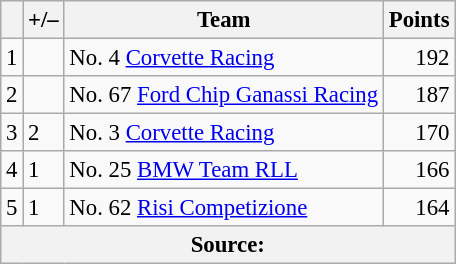<table class="wikitable" style="font-size: 95%;">
<tr>
<th scope="col"></th>
<th scope="col">+/–</th>
<th scope="col">Team</th>
<th scope="col">Points</th>
</tr>
<tr>
<td align=center>1</td>
<td align="left"></td>
<td> No. 4 <a href='#'>Corvette Racing</a></td>
<td align=right>192</td>
</tr>
<tr>
<td align=center>2</td>
<td align="left"></td>
<td> No. 67 <a href='#'>Ford Chip Ganassi Racing</a></td>
<td align=right>187</td>
</tr>
<tr>
<td align=center>3</td>
<td align="left"> 2</td>
<td> No. 3 <a href='#'>Corvette Racing</a></td>
<td align=right>170</td>
</tr>
<tr>
<td align=center>4</td>
<td align="left"> 1</td>
<td> No. 25 <a href='#'>BMW Team RLL</a></td>
<td align=right>166</td>
</tr>
<tr>
<td align=center>5</td>
<td align="left"> 1</td>
<td> No. 62 <a href='#'>Risi Competizione</a></td>
<td align=right>164</td>
</tr>
<tr>
<th colspan=5>Source:</th>
</tr>
</table>
